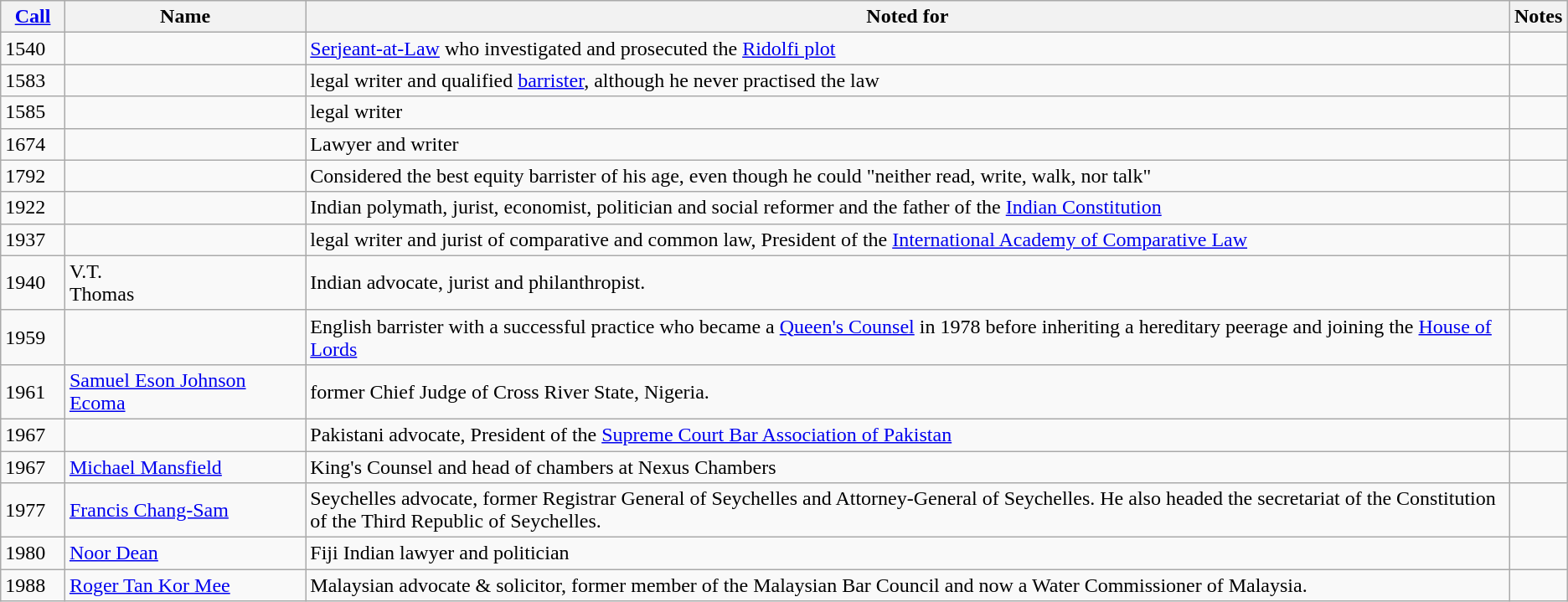<table class="wikitable sortable" border="1" style="align:left;">
<tr>
<th width="4%"><a href='#'>Call</a></th>
<th width="15%">Name</th>
<th width="75%" class="unsortable">Noted for</th>
<th width="2%" class="unsortable">Notes</th>
</tr>
<tr>
<td>1540</td>
<td></td>
<td><a href='#'>Serjeant-at-Law</a> who investigated and prosecuted the <a href='#'>Ridolfi plot</a></td>
<td></td>
</tr>
<tr>
<td>1583</td>
<td></td>
<td>legal writer and qualified <a href='#'>barrister</a>, although he never practised the law</td>
<td></td>
</tr>
<tr>
<td>1585</td>
<td></td>
<td>legal writer</td>
<td></td>
</tr>
<tr>
<td>1674</td>
<td></td>
<td>Lawyer and writer</td>
<td></td>
</tr>
<tr>
<td>1792</td>
<td></td>
<td>Considered the best equity barrister of his age, even though he could "neither read, write, walk, nor talk"</td>
<td></td>
</tr>
<tr>
<td>1922</td>
<td></td>
<td>Indian polymath, jurist, economist, politician and social reformer and the father of the <a href='#'>Indian Constitution</a></td>
<td></td>
</tr>
<tr>
<td>1937</td>
<td></td>
<td>legal writer and jurist of comparative and common law, President of the <a href='#'>International Academy of Comparative Law</a></td>
<td></td>
</tr>
<tr>
<td>1940</td>
<td>V.T.<br>Thomas</td>
<td>Indian advocate, jurist and philanthropist.</td>
<td></td>
</tr>
<tr>
<td>1959</td>
<td></td>
<td>English barrister with a successful practice who became a <a href='#'>Queen's Counsel</a> in 1978 before inheriting a hereditary peerage and joining the <a href='#'>House of Lords</a></td>
<td></td>
</tr>
<tr>
<td>1961</td>
<td><a href='#'>Samuel Eson Johnson Ecoma</a></td>
<td>former Chief Judge of Cross River State, Nigeria.</td>
<td></td>
</tr>
<tr>
<td>1967</td>
<td></td>
<td>Pakistani advocate, President of the <a href='#'>Supreme Court Bar Association of Pakistan</a></td>
<td></td>
</tr>
<tr>
<td>1967</td>
<td><a href='#'>Michael Mansfield</a></td>
<td>King's Counsel and head of chambers at Nexus Chambers</td>
<td></td>
</tr>
<tr>
<td>1977</td>
<td><a href='#'>Francis Chang-Sam</a></td>
<td>Seychelles advocate, former Registrar General of Seychelles and Attorney-General of Seychelles. He also headed the secretariat of the Constitution of the Third Republic of Seychelles.</td>
<td></td>
</tr>
<tr>
<td>1980</td>
<td><a href='#'>Noor Dean</a></td>
<td>Fiji Indian lawyer and politician</td>
<td></td>
</tr>
<tr>
<td>1988</td>
<td><a href='#'>Roger Tan Kor Mee</a></td>
<td>Malaysian advocate & solicitor, former member of the Malaysian Bar Council and now a Water Commissioner of Malaysia.</td>
<td></td>
</tr>
</table>
